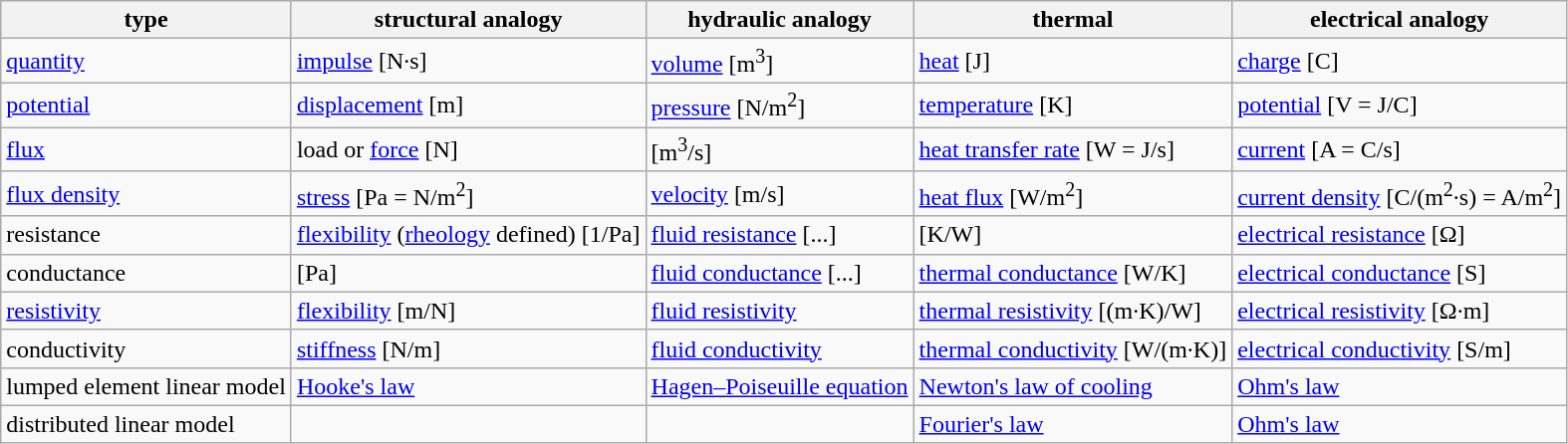<table class="wikitable">
<tr>
<th>type</th>
<th>structural analogy</th>
<th>hydraulic analogy</th>
<th>thermal</th>
<th>electrical analogy</th>
</tr>
<tr>
<td><a href='#'>quantity</a></td>
<td><a href='#'>impulse</a> [N·s]</td>
<td><a href='#'>volume</a> [m<sup>3</sup>]</td>
<td><a href='#'>heat</a> [J]</td>
<td><a href='#'>charge</a> [C]</td>
</tr>
<tr>
<td><a href='#'>potential</a></td>
<td><a href='#'>displacement</a> [m]</td>
<td><a href='#'>pressure</a> [N/m<sup>2</sup>]</td>
<td><a href='#'>temperature</a> [K]</td>
<td><a href='#'>potential</a> [V = J/C]</td>
</tr>
<tr>
<td><a href='#'>flux</a></td>
<td>load or <a href='#'>force</a> [N]</td>
<td> [m<sup>3</sup>/s]</td>
<td><a href='#'>heat transfer rate</a> [W = J/s]</td>
<td><a href='#'>current</a> [A = C/s]</td>
</tr>
<tr>
<td><a href='#'>flux density</a></td>
<td><a href='#'>stress</a> [Pa = N/m<sup>2</sup>]</td>
<td><a href='#'>velocity</a> [m/s]</td>
<td><a href='#'>heat flux</a> [W/m<sup>2</sup>]</td>
<td><a href='#'>current density</a> [C/(m<sup>2</sup>·s) = A/m<sup>2</sup>]</td>
</tr>
<tr>
<td>resistance</td>
<td><a href='#'>flexibility</a> (<a href='#'>rheology</a> defined) [1/Pa]</td>
<td><a href='#'>fluid resistance</a> [...]</td>
<td> [K/W]</td>
<td><a href='#'>electrical resistance</a> [Ω]</td>
</tr>
<tr>
<td>conductance</td>
<td> [Pa]</td>
<td><a href='#'>fluid conductance</a> [...]</td>
<td><a href='#'>thermal conductance</a> [W/K]</td>
<td><a href='#'>electrical conductance</a> [S]</td>
</tr>
<tr>
<td><a href='#'>resistivity</a></td>
<td><a href='#'>flexibility</a> [m/N]</td>
<td><a href='#'>fluid resistivity</a></td>
<td><a href='#'>thermal resistivity</a> [(m·K)/W]</td>
<td><a href='#'>electrical resistivity</a> [Ω·m]</td>
</tr>
<tr>
<td>conductivity</td>
<td><a href='#'>stiffness</a> [N/m]</td>
<td><a href='#'>fluid conductivity</a></td>
<td><a href='#'>thermal conductivity</a> [W/(m·K)]</td>
<td><a href='#'>electrical conductivity</a> [S/m]</td>
</tr>
<tr>
<td>lumped element linear model</td>
<td><a href='#'>Hooke's law</a></td>
<td><a href='#'>Hagen–Poiseuille equation</a></td>
<td><a href='#'>Newton's law of cooling</a></td>
<td><a href='#'>Ohm's law</a></td>
</tr>
<tr>
<td>distributed linear model</td>
<td></td>
<td></td>
<td><a href='#'>Fourier's law</a></td>
<td><a href='#'>Ohm's law</a></td>
</tr>
</table>
